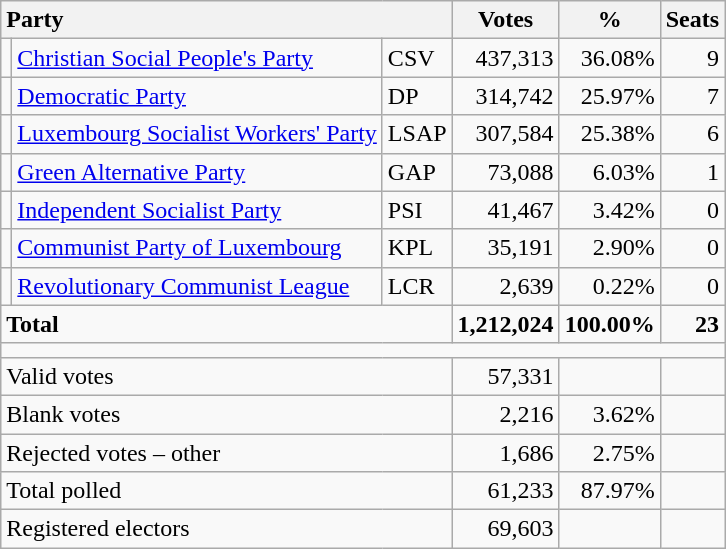<table class="wikitable" border="1" style="text-align:right;">
<tr>
<th style="text-align:left;" valign=bottom colspan=3>Party</th>
<th align=center valign=bottom width="50">Votes</th>
<th align=center valign=bottom width="50">%</th>
<th align=center>Seats</th>
</tr>
<tr>
<td></td>
<td align=left><a href='#'>Christian Social People's Party</a></td>
<td align=left>CSV</td>
<td>437,313</td>
<td>36.08%</td>
<td>9</td>
</tr>
<tr>
<td></td>
<td align=left><a href='#'>Democratic Party</a></td>
<td align=left>DP</td>
<td>314,742</td>
<td>25.97%</td>
<td>7</td>
</tr>
<tr>
<td></td>
<td align=left><a href='#'>Luxembourg Socialist Workers' Party</a></td>
<td align=left>LSAP</td>
<td>307,584</td>
<td>25.38%</td>
<td>6</td>
</tr>
<tr>
<td></td>
<td align=left><a href='#'>Green Alternative Party</a></td>
<td align=left>GAP</td>
<td>73,088</td>
<td>6.03%</td>
<td>1</td>
</tr>
<tr>
<td></td>
<td align=left><a href='#'>Independent Socialist Party</a></td>
<td align=left>PSI</td>
<td>41,467</td>
<td>3.42%</td>
<td>0</td>
</tr>
<tr>
<td></td>
<td align=left><a href='#'>Communist Party of Luxembourg</a></td>
<td align=left>KPL</td>
<td>35,191</td>
<td>2.90%</td>
<td>0</td>
</tr>
<tr>
<td></td>
<td align=left><a href='#'>Revolutionary Communist League</a></td>
<td align=left>LCR</td>
<td>2,639</td>
<td>0.22%</td>
<td>0</td>
</tr>
<tr style="font-weight:bold">
<td align=left colspan=3>Total</td>
<td>1,212,024</td>
<td>100.00%</td>
<td>23</td>
</tr>
<tr>
<td colspan=6 height="2"></td>
</tr>
<tr>
<td align=left colspan=3>Valid votes</td>
<td>57,331</td>
<td></td>
<td></td>
</tr>
<tr>
<td align=left colspan=3>Blank votes</td>
<td>2,216</td>
<td>3.62%</td>
<td></td>
</tr>
<tr>
<td align=left colspan=3>Rejected votes – other</td>
<td>1,686</td>
<td>2.75%</td>
<td></td>
</tr>
<tr>
<td align=left colspan=3>Total polled</td>
<td>61,233</td>
<td>87.97%</td>
<td></td>
</tr>
<tr>
<td align=left colspan=3>Registered electors</td>
<td>69,603</td>
<td></td>
<td></td>
</tr>
</table>
